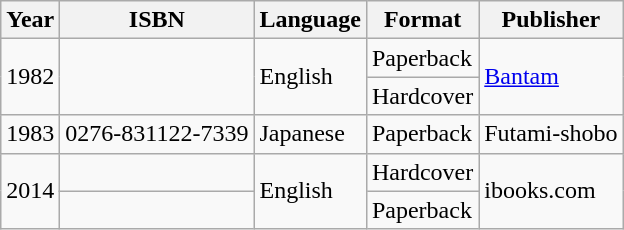<table class="wikitable" style="text-align:left; font-size: 100%;">
<tr>
<th>Year</th>
<th>ISBN</th>
<th>Language</th>
<th>Format</th>
<th>Publisher</th>
</tr>
<tr>
<td rowspan=2>1982</td>
<td rowspan=2></td>
<td rowspan=2>English</td>
<td>Paperback</td>
<td rowspan=2><a href='#'>Bantam</a></td>
</tr>
<tr>
<td>Hardcover</td>
</tr>
<tr>
<td>1983</td>
<td>0276-831122-7339</td>
<td>Japanese</td>
<td>Paperback</td>
<td>Futami-shobo</td>
</tr>
<tr>
<td rowspan=2>2014</td>
<td></td>
<td rowspan=2>English</td>
<td>Hardcover</td>
<td rowspan=2>ibooks.com</td>
</tr>
<tr>
<td></td>
<td>Paperback</td>
</tr>
</table>
